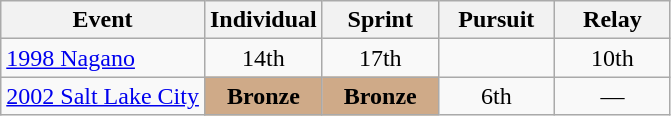<table class="wikitable" style="text-align: center;">
<tr ">
<th>Event</th>
<th style="width:70px;">Individual</th>
<th style="width:70px;">Sprint</th>
<th style="width:70px;">Pursuit</th>
<th style="width:70px;">Relay</th>
</tr>
<tr>
<td align=left> <a href='#'>1998 Nagano</a></td>
<td>14th</td>
<td>17th</td>
<td></td>
<td>10th</td>
</tr>
<tr>
<td align=left> <a href='#'>2002 Salt Lake City</a></td>
<td style="background:#cfaa88;"><strong>Bronze</strong></td>
<td style="background:#cfaa88;"><strong>Bronze</strong></td>
<td>6th</td>
<td>—</td>
</tr>
</table>
